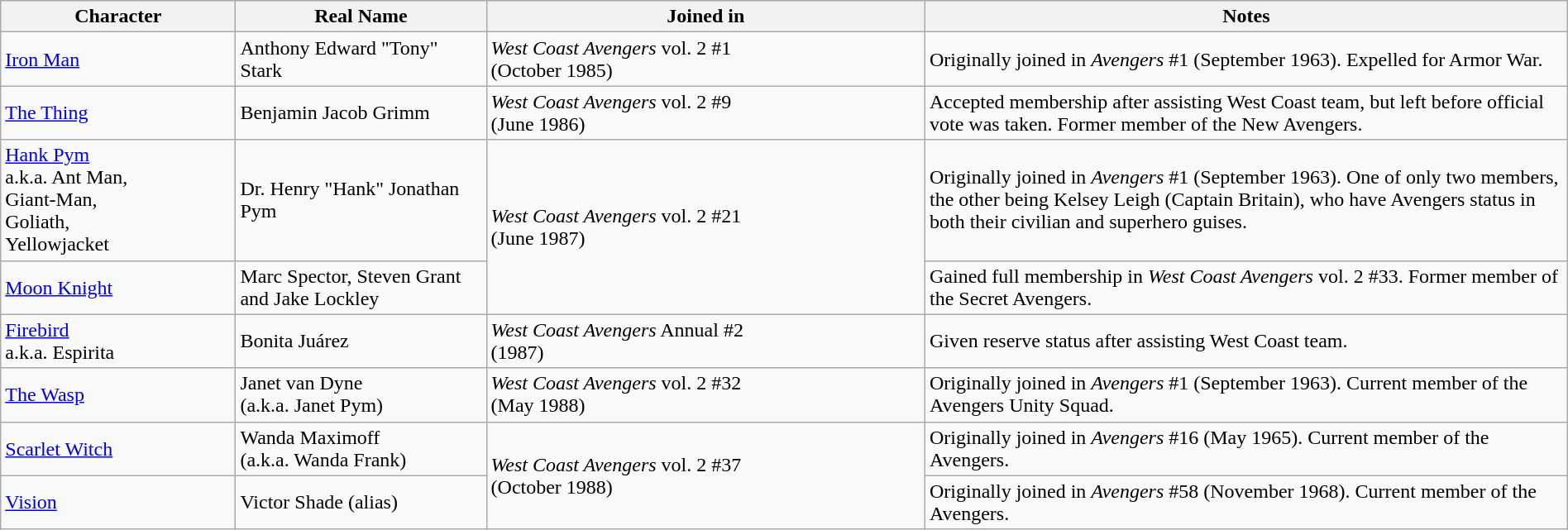<table class="wikitable" style="width:100%;">
<tr>
<th width=15%>Character</th>
<th width=16%>Real Name</th>
<th width=28%>Joined in</th>
<th>Notes</th>
</tr>
<tr>
<td><a href='#'>Iron Man</a></td>
<td>Anthony Edward "Tony" Stark</td>
<td><em>West Coast Avengers</em> vol. 2 #1<br> (October 1985)</td>
<td>Originally joined in <em>Avengers</em> #1 (September 1963). Expelled for Armor War.</td>
</tr>
<tr>
<td><a href='#'>The Thing</a></td>
<td>Benjamin Jacob Grimm</td>
<td><em>West Coast Avengers</em> vol. 2 #9<br> (June 1986)</td>
<td>Accepted membership after assisting West Coast team, but left before official vote was taken. Former member of the New Avengers.</td>
</tr>
<tr>
<td><a href='#'>Hank Pym</a><br>a.k.a. Ant Man,<br>Giant-Man,<br>Goliath,<br>Yellowjacket</td>
<td>Dr. Henry "Hank" Jonathan Pym</td>
<td rowspan="2"><em>West Coast Avengers</em> vol. 2 #21<br> (June 1987)</td>
<td>Originally joined in <em>Avengers</em> #1 (September 1963). One of only two members, the other being Kelsey Leigh (Captain Britain), who have Avengers status in both their civilian and superhero guises.</td>
</tr>
<tr>
<td><a href='#'>Moon Knight</a></td>
<td>Marc Spector, Steven Grant and Jake Lockley</td>
<td>Gained full membership in <em>West Coast Avengers</em> vol. 2 #33. Former member of the Secret Avengers.</td>
</tr>
<tr>
<td><a href='#'>Firebird</a><br>a.k.a. Espirita</td>
<td>Bonita Juárez</td>
<td><em>West Coast Avengers</em> Annual #2<br>(1987)</td>
<td>Given reserve status after assisting West Coast team.</td>
</tr>
<tr>
<td><a href='#'>The Wasp</a></td>
<td>Janet van Dyne<br>(a.k.a. Janet Pym)</td>
<td><em>West Coast Avengers</em> vol. 2 #32<br>(May 1988)</td>
<td>Originally joined in <em>Avengers</em> #1 (September 1963). Current member of the Avengers Unity Squad.</td>
</tr>
<tr>
<td><a href='#'>Scarlet Witch</a></td>
<td>Wanda Maximoff<br>(a.k.a. Wanda Frank)</td>
<td rowspan="2"><em>West Coast Avengers</em> vol. 2 #37<br>(October 1988)</td>
<td>Originally joined in <em>Avengers</em> #16 (May 1965). Current member of the Avengers.</td>
</tr>
<tr>
<td><a href='#'>Vision</a></td>
<td>Victor Shade (alias)</td>
<td>Originally joined in <em>Avengers</em> #58 (November 1968). Current member of the Avengers.</td>
</tr>
</table>
